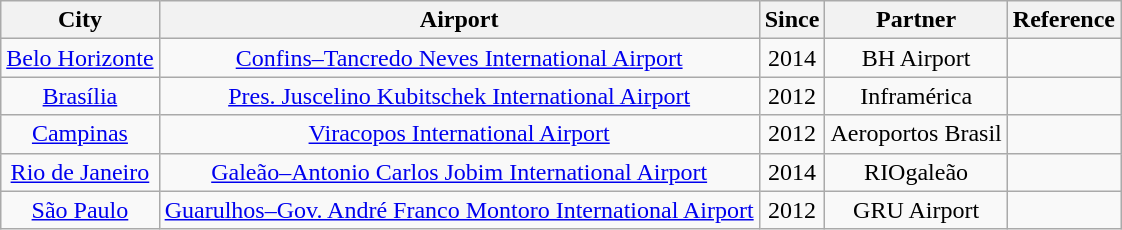<table class="wikitable">
<tr>
<th>City</th>
<th style="text-align:center;">Airport</th>
<th>Since</th>
<th>Partner</th>
<th>Reference</th>
</tr>
<tr style="text-align:center;">
<td><a href='#'>Belo Horizonte</a></td>
<td style="text-align:center;"><a href='#'>Confins–Tancredo Neves International Airport</a></td>
<td>2014</td>
<td>BH Airport</td>
<td></td>
</tr>
<tr style="text-align:center;">
<td><a href='#'>Brasília</a></td>
<td style="text-align:center;"><a href='#'>Pres. Juscelino Kubitschek International Airport</a></td>
<td>2012</td>
<td>Inframérica</td>
<td></td>
</tr>
<tr style="text-align:center;">
<td><a href='#'>Campinas</a></td>
<td style="text-align:center;"><a href='#'>Viracopos International Airport</a></td>
<td>2012</td>
<td>Aeroportos Brasil</td>
<td></td>
</tr>
<tr style="text-align:center;">
<td><a href='#'>Rio de Janeiro</a></td>
<td style="text-align:center;"><a href='#'>Galeão–Antonio Carlos Jobim International Airport</a></td>
<td>2014</td>
<td>RIOgaleão</td>
<td></td>
</tr>
<tr style="text-align:center;">
<td><a href='#'>São Paulo</a></td>
<td style="text-align:center;"><a href='#'>Guarulhos–Gov. André Franco Montoro International Airport</a></td>
<td>2012</td>
<td>GRU Airport</td>
<td></td>
</tr>
</table>
